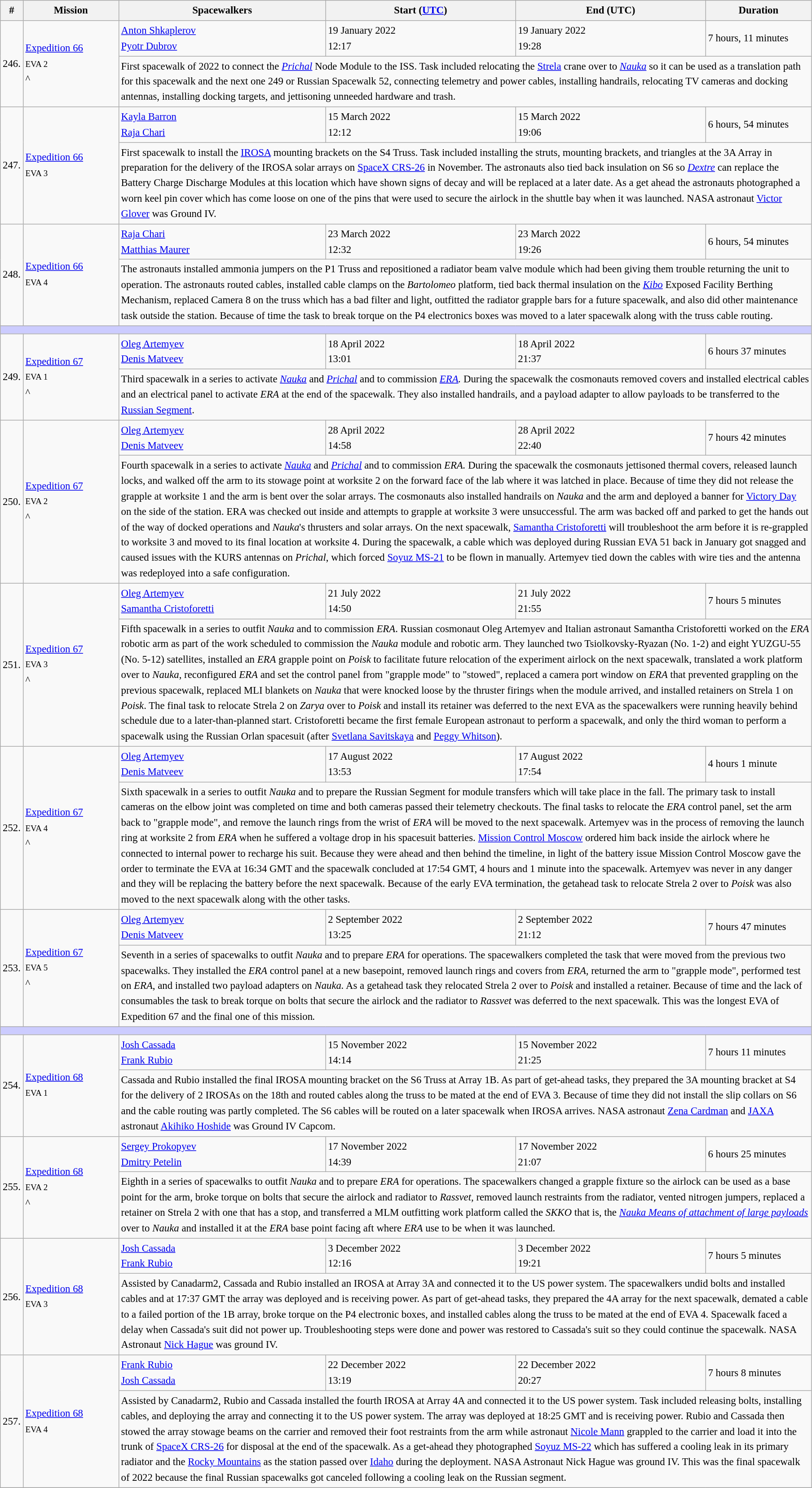<table class="wikitable sortable sticky-header" style="font-size:0.95em; line-height:1.5em;">
<tr>
<th scope="col" width="25">#</th>
<th scope="col" width="135">Mission</th>
<th scope="col" width="300">Spacewalkers</th>
<th scope="col" width="275">Start (<a href='#'>UTC</a>)</th>
<th scope="col" width="275">End (UTC)</th>
<th scope="col" width="150">Duration</th>
</tr>
<tr>
<td rowspan="2">246.</td>
<td rowspan="2"><a href='#'>Expedition 66</a><br><small>EVA 2</small><br>^</td>
<td> <a href='#'>Anton Shkaplerov</a><br> <a href='#'>Pyotr Dubrov</a></td>
<td>19 January 2022<br>12:17</td>
<td>19 January 2022<br>19:28</td>
<td>7 hours, 11 minutes</td>
</tr>
<tr>
<td colspan="4">First spacewalk of 2022 to connect the <a href='#'><em>Prichal</em></a> Node Module to the ISS. Task included relocating the <a href='#'>Strela</a> crane over to <em><a href='#'>Nauka</a></em> so it can be used as a translation path for this spacewalk and the next one 249 or Russian Spacewalk 52, connecting telemetry and power cables, installing handrails, relocating TV cameras and docking antennas, installing docking targets, and jettisoning unneeded hardware and trash.</td>
</tr>
<tr>
<td rowspan="2">247.</td>
<td rowspan="2"><a href='#'>Expedition 66</a><br><small>EVA 3</small><br></td>
<td> <a href='#'>Kayla Barron</a><br> <a href='#'>Raja Chari</a></td>
<td>15 March 2022<br>12:12</td>
<td>15 March 2022<br>19:06</td>
<td>6 hours, 54 minutes</td>
</tr>
<tr>
<td colspan="4">First spacewalk to install the <a href='#'>IROSA</a> mounting brackets on the S4 Truss. Task included installing the struts, mounting brackets, and triangles at the 3A Array in preparation for the delivery of the IROSA solar arrays on <a href='#'>SpaceX CRS-26</a> in November. The astronauts also tied back insulation on S6 so <em><a href='#'>Dextre</a></em> can replace the Battery Charge Discharge Modules at this location which have shown signs of decay and will be replaced at a later date. As a get ahead the astronauts photographed a worn keel pin cover which has come loose on one of the pins that were used to secure the airlock in the shuttle bay when it was launched. NASA astronaut <a href='#'>Victor Glover</a> was Ground IV.</td>
</tr>
<tr>
<td rowspan="2">248.</td>
<td rowspan="2"><a href='#'>Expedition 66</a><br><small>EVA 4</small><br></td>
<td> <a href='#'>Raja Chari</a><br> <a href='#'>Matthias Maurer</a></td>
<td>23 March 2022<br>12:32</td>
<td>23 March 2022<br>19:26</td>
<td>6 hours, 54 minutes</td>
</tr>
<tr>
<td colspan="4">The astronauts installed ammonia jumpers on the P1 Truss and repositioned a radiator beam valve module which had been giving them trouble returning the unit to operation. The astronauts routed cables, installed cable clamps on the <em>Bartolomeo</em> platform, tied back thermal insulation on the <em><a href='#'>Kibo</a></em> Exposed Facility Berthing Mechanism, replaced Camera 8 on the truss which has a bad filter and light, outfitted the radiator grapple bars for a future spacewalk, and also did other maintenance task outside the station. Because of time the task to break torque on the P4 electronics boxes was moved to a later spacewalk along with the truss cable routing.</td>
</tr>
<tr>
<td colspan="6" bgcolor="#ccccff" height="5px"></td>
</tr>
<tr>
<td rowspan="2">249.</td>
<td rowspan="2"><a href='#'>Expedition 67</a><br><small>EVA 1</small><br>^</td>
<td> <a href='#'>Oleg Artemyev</a><br> <a href='#'>Denis Matveev</a></td>
<td>18 April 2022<br>13:01</td>
<td>18 April 2022<br>21:37</td>
<td>6 hours 37 minutes</td>
</tr>
<tr>
<td colspan="4">Third spacewalk in a series to activate <em><a href='#'>Nauka</a></em> and <em><a href='#'>Prichal</a></em> and to commission <em><a href='#'>ERA</a>.</em> During the spacewalk the cosmonauts removed covers and installed electrical cables and an electrical panel to activate <em>ERA</em> at the end of the spacewalk. They also installed handrails, and a payload adapter to allow payloads to be transferred to the <a href='#'>Russian Segment</a>.</td>
</tr>
<tr>
<td rowspan="2">250.</td>
<td rowspan="2"><a href='#'>Expedition 67</a><br><small>EVA 2</small><br>^</td>
<td> <a href='#'>Oleg Artemyev</a><br> <a href='#'>Denis Matveev</a></td>
<td>28 April 2022<br>14:58</td>
<td>28 April 2022<br>22:40</td>
<td>7 hours 42 minutes</td>
</tr>
<tr>
<td colspan="4">Fourth spacewalk in a series to activate <em><a href='#'>Nauka</a></em> and <em><a href='#'>Prichal</a></em> and to commission <em>ERA.</em> During the spacewalk the cosmonauts jettisoned thermal covers, released launch locks, and walked off  the arm to its stowage point at worksite 2 on the forward face of the lab where it was latched in place. Because of time they did not release the grapple at worksite 1 and the arm is bent over the solar arrays. The cosmonauts also installed handrails on <em>Nauka</em> and the arm and deployed a banner for <a href='#'>Victory Day</a> on the side of the station. ERA was checked out inside and attempts to grapple at worksite 3 were unsuccessful. The arm was backed off and parked to get the hands out of the way of docked operations and <em>Nauka</em>'s thrusters and solar arrays. On the next spacewalk, <a href='#'>Samantha Cristoforetti</a> will troubleshoot the arm before it is re-grappled to worksite 3 and moved to its final location at worksite 4. During the spacewalk, a cable which was deployed during Russian EVA 51 back in January got snagged and caused issues with the KURS antennas on <em>Prichal</em>, which forced <a href='#'>Soyuz MS-21</a> to be flown in manually. Artemyev tied down the cables with wire ties and the antenna was redeployed into a safe configuration.</td>
</tr>
<tr>
<td rowspan="2">251.</td>
<td rowspan="2"><a href='#'>Expedition 67</a><br><small>EVA 3</small><br>^</td>
<td> <a href='#'>Oleg Artemyev</a><br> <a href='#'>Samantha Cristoforetti</a></td>
<td>21 July 2022<br>14:50</td>
<td>21  July 2022<br>21:55</td>
<td>7 hours 5 minutes</td>
</tr>
<tr>
<td colspan="4">Fifth spacewalk in a series to outfit <em>Nauka</em> and to commission <em>ERA</em>. Russian cosmonaut Oleg Artemyev and Italian astronaut Samantha Cristoforetti worked on the <em>ERA</em> robotic arm as part of the work scheduled to commission the <em>Nauka</em> module and robotic arm. They launched two Tsiolkovsky-Ryazan (No. 1-2) and eight YUZGU-55 (No. 5-12) satellites, installed an <em>ERA</em> grapple point on <em>Poisk</em> to facilitate future relocation of the experiment airlock on the next spacewalk, translated a work platform over to <em>Nauka</em>, reconfigured <em>ERA</em> and set the control panel from "grapple mode" to "stowed", replaced a camera port window on <em>ERA</em> that prevented grappling on the previous spacewalk, replaced MLI blankets on <em>Nauka</em> that were knocked loose by the thruster firings when the module arrived, and installed retainers on Strela 1 on <em>Poisk</em>. The final task to relocate Strela 2 on <em>Zarya</em> over to <em>Poisk</em> and install its retainer was deferred to the next EVA as the spacewalkers were running heavily behind schedule due to a later-than-planned start. Cristoforetti became the first female European astronaut to perform a spacewalk, and only the third woman to perform a spacewalk using the Russian Orlan spacesuit (after <a href='#'>Svetlana Savitskaya</a> and <a href='#'>Peggy Whitson</a>).</td>
</tr>
<tr>
<td rowspan="2">252.</td>
<td rowspan="2"><a href='#'>Expedition 67</a><br><small>EVA 4</small><br>^</td>
<td> <a href='#'>Oleg Artemyev</a><br> <a href='#'>Denis Matveev</a></td>
<td>17 August 2022<br>13:53</td>
<td>17 August 2022<br>17:54</td>
<td>4 hours 1 minute</td>
</tr>
<tr>
<td colspan="4">Sixth spacewalk in a series to outfit <em>Nauka</em> and to prepare the Russian Segment for module transfers which will take place in the fall. The primary task to install cameras on the elbow joint was completed on time and both cameras passed their telemetry checkouts. The final tasks to relocate the <em>ERA</em> control panel, set the arm back to "grapple mode", and remove the launch rings from the wrist of <em>ERA</em> will be moved to the next spacewalk. Artemyev was in the process of removing the launch ring at worksite 2 from <em>ERA</em> when he suffered a voltage drop in his spacesuit batteries. <a href='#'>Mission Control Moscow</a> ordered him back inside the airlock where he connected to internal power to recharge his suit. Because they were ahead and then behind the timeline, in light of the battery issue Mission Control Moscow gave the order to terminate the EVA at 16:34 GMT and the spacewalk concluded at 17:54 GMT, 4 hours and 1 minute into the spacewalk. Artemyev was never in any danger and they will be replacing the battery before the next spacewalk. Because of the early EVA termination, the getahead task to relocate Strela 2 over to <em>Poisk</em> was also moved to the next spacewalk along with the other tasks.</td>
</tr>
<tr>
<td rowspan="2">253.</td>
<td rowspan="2"><a href='#'>Expedition 67</a><br><small>EVA 5</small><br>^</td>
<td> <a href='#'>Oleg Artemyev</a><br> <a href='#'>Denis Matveev</a></td>
<td>2 September 2022<br>13:25</td>
<td>2 September 2022<br>21:12</td>
<td>7 hours 47 minutes</td>
</tr>
<tr>
<td colspan="4">Seventh in a series of spacewalks to outfit <em>Nauka</em>  and to prepare <em>ERA</em> for operations. The spacewalkers completed the task that were moved from the previous two spacewalks. They installed the <em>ERA</em> control panel at a new basepoint, removed launch rings and covers from <em>ERA,</em> returned the arm to "grapple mode", performed test on <em>ERA</em>, and installed two payload adapters on <em>Nauka.</em> As a getahead task they relocated Strela 2 over to <em>Poisk</em> and installed a retainer. Because of time and the lack of consumables the task to break torque on bolts that secure the airlock and the radiator to <em>Rassvet</em> was deferred to the next spacewalk<em>.</em> This was the longest EVA of Expedition 67 and the final one of this mission<em>.</em> </td>
</tr>
<tr>
<td colspan="6" bgcolor="#ccccff" height="5px"></td>
</tr>
<tr>
<td rowspan="2">254.</td>
<td rowspan="2"><a href='#'>Expedition 68</a><br><small>EVA 1</small><br></td>
<td> <a href='#'>Josh Cassada</a> <br> <a href='#'>Frank Rubio</a></td>
<td>15 November 2022<br>14:14</td>
<td>15 November 2022<br>21:25</td>
<td>7 hours 11 minutes</td>
</tr>
<tr>
<td colspan="4">Cassada and Rubio  installed the final IROSA mounting bracket on the S6 Truss at Array 1B. As part of get-ahead tasks, they prepared the 3A mounting bracket at S4 for the delivery of 2 IROSAs on the 18th and routed cables along the truss to be mated at the end of EVA 3. Because of time they did not install the slip collars on S6 and the cable routing was partly completed. The S6 cables will be routed on a later spacewalk when IROSA arrives. NASA astronaut <a href='#'>Zena Cardman</a> and <a href='#'>JAXA</a> astronaut <a href='#'>Akihiko Hoshide</a> was Ground IV Capcom.</td>
</tr>
<tr>
<td rowspan="2">255.</td>
<td rowspan="2"><a href='#'>Expedition 68</a><br><small>EVA 2</small><br>^</td>
<td> <a href='#'>Sergey Prokopyev</a><br> <a href='#'>Dmitry Petelin</a></td>
<td>17 November 2022<br>14:39</td>
<td>17 November 2022<br>21:07</td>
<td>6 hours 25 minutes</td>
</tr>
<tr>
<td colspan="4">Eighth in a series of spacewalks to outfit <em>Nauka</em>  and to prepare <em>ERA</em> for operations. The spacewalkers changed a grapple fixture so the airlock can be used as a base point for the arm, broke torque on bolts that secure the airlock and radiator to <em>Rassvet,</em> removed launch restraints from the radiator, vented nitrogen jumpers, replaced a retainer on Strela 2 with one that has a stop, and transferred a MLM outfitting work platform called the <em>SKKO</em> that is, the <em><a href='#'>Nauka Means of attachment of large payloads</a></em> over to <em>Nauka</em> and installed it at the <em>ERA</em> base point facing aft where <em>ERA</em> use to be when it was launched.</td>
</tr>
<tr>
<td rowspan="2">256.</td>
<td rowspan="2"><a href='#'>Expedition 68</a><br><small>EVA 3</small><br></td>
<td> <a href='#'>Josh Cassada</a> <br> <a href='#'>Frank Rubio</a></td>
<td>3 December 2022<br>12:16</td>
<td>3 December 2022<br>19:21</td>
<td>7 hours 5 minutes</td>
</tr>
<tr>
<td colspan="4">Assisted by Canadarm2, Cassada and Rubio  installed an IROSA at Array 3A and connected it to the US power system. The spacewalkers undid bolts and installed cables and at 17:37 GMT the array was deployed and is receiving power. As part of get-ahead tasks, they prepared the 4A array for the next spacewalk, demated a cable to a failed portion of the 1B array, broke torque on the P4 electronic boxes, and installed cables along the truss to be mated at the end of EVA 4. Spacewalk faced a delay when Cassada's suit did not power up. Troubleshooting steps were done and power was restored to Cassada's suit so they could continue the spacewalk. NASA Astronaut <a href='#'>Nick Hague</a> was ground IV.</td>
</tr>
<tr>
<td rowspan="2">257.</td>
<td rowspan="2"><a href='#'>Expedition 68</a><br><small>EVA 4</small><br></td>
<td> <a href='#'>Frank Rubio</a> <br> <a href='#'>Josh Cassada</a></td>
<td>22 December 2022<br>13:19</td>
<td>22 December 2022<br>20:27</td>
<td>7 hours 8 minutes</td>
</tr>
<tr>
<td colspan="4">Assisted by Canadarm2, Rubio and Cassada installed the fourth IROSA at Array 4A and connected it to the US power system. Task included releasing bolts, installing cables, and deploying the array and connecting it to the US power system. The array was deployed at 18:25 GMT and is receiving power. Rubio and Cassada then stowed the array stowage beams on the carrier and removed their foot restraints from the arm while astronaut <a href='#'>Nicole Mann</a> grappled to the carrier and load it into the trunk of <a href='#'>SpaceX CRS-26</a> for disposal at the end of the spacewalk. As a get-ahead they photographed  <a href='#'>Soyuz MS-22</a> which has suffered a cooling leak in its primary radiator and the <a href='#'>Rocky Mountains</a> as the station passed over <a href='#'>Idaho</a> during the deployment. NASA Astronaut Nick Hague was ground IV. This was the final spacewalk of 2022 because the final Russian spacewalks got canceled following a cooling leak on the Russian segment.</td>
</tr>
<tr>
</tr>
</table>
